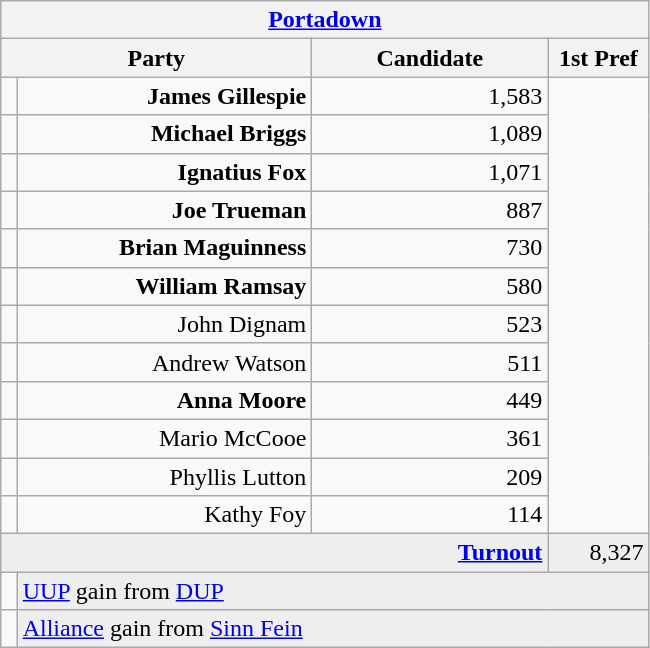<table class="wikitable">
<tr>
<th colspan="4" align="center"><a href='#'>Portadown</a></th>
</tr>
<tr>
<th colspan="2" align="center" width=200>Party</th>
<th width=150>Candidate</th>
<th width=60>1st Pref</th>
</tr>
<tr>
<td></td>
<td align="right"><strong>James Gillespie</strong></td>
<td align="right">1,583</td>
</tr>
<tr>
<td></td>
<td align="right"><strong>Michael Briggs</strong></td>
<td align="right">1,089</td>
</tr>
<tr>
<td></td>
<td align="right"><strong>Ignatius Fox</strong></td>
<td align="right">1,071</td>
</tr>
<tr>
<td></td>
<td align="right"><strong>Joe Trueman</strong></td>
<td align="right">887</td>
</tr>
<tr>
<td></td>
<td align="right"><strong>Brian Maguinness</strong></td>
<td align="right">730</td>
</tr>
<tr>
<td></td>
<td align="right"><strong>William Ramsay</strong></td>
<td align="right">580</td>
</tr>
<tr>
<td></td>
<td align="right">John Dignam</td>
<td align="right">523</td>
</tr>
<tr>
<td></td>
<td align="right">Andrew Watson</td>
<td align="right">511</td>
</tr>
<tr>
<td></td>
<td align="right"><strong>Anna Moore</strong></td>
<td align="right">449</td>
</tr>
<tr>
<td></td>
<td align="right">Mario McCooe</td>
<td align="right">361</td>
</tr>
<tr>
<td></td>
<td align="right">Phyllis Lutton</td>
<td align="right">209</td>
</tr>
<tr>
<td></td>
<td align="right">Kathy Foy</td>
<td align="right">114</td>
</tr>
<tr bgcolor="EEEEEE">
<td colspan=3 align="right"><strong><a href='#'>Turnout</a></strong></td>
<td align="right">8,327</td>
</tr>
<tr>
<td bgcolor=></td>
<td colspan=3 bgcolor="EEEEEE"><a href='#'>UUP</a> gain from <a href='#'>DUP</a></td>
</tr>
<tr>
<td bgcolor=></td>
<td colspan=3 bgcolor="EEEEEE"><a href='#'>Alliance</a> gain from <a href='#'>Sinn Fein</a></td>
</tr>
</table>
